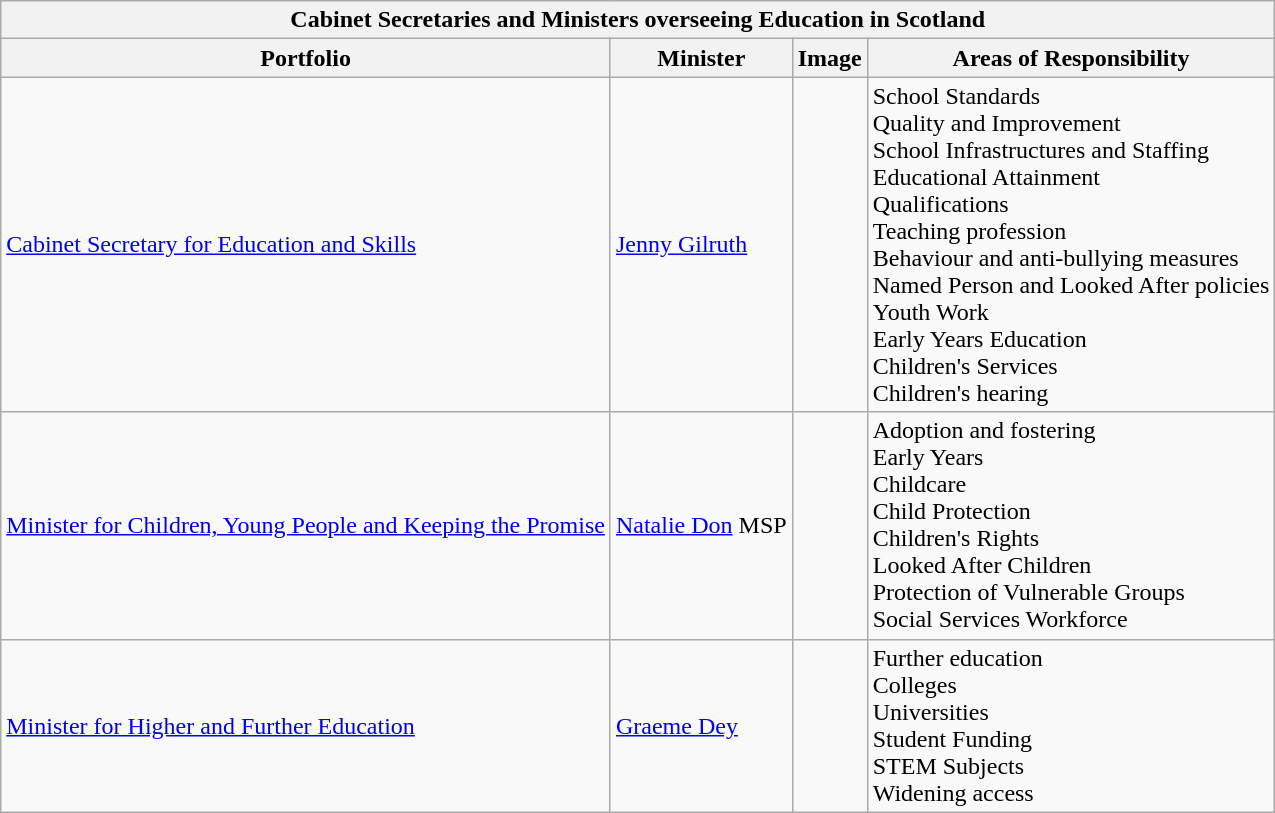<table class="wikitable sortable">
<tr>
<th colspan= 4>Cabinet Secretaries and Ministers overseeing Education in Scotland</th>
</tr>
<tr>
<th>Portfolio</th>
<th>Minister</th>
<th ! class="unsortable">Image</th>
<th>Areas of Responsibility</th>
</tr>
<tr>
<td><a href='#'>Cabinet Secretary for Education and Skills</a> <br></td>
<td data-sort-value="Sturgeon"><a href='#'>Jenny Gilruth</a> </td>
<td></td>
<td>School Standards <br> Quality and Improvement <br> School Infrastructures and Staffing <br> Educational Attainment <br> Qualifications <br> Teaching profession <br> Behaviour and anti-bullying measures <br> Named Person and Looked After policies <br> Youth Work <br> Early Years Education <br> Children's Services <br> Children's hearing</td>
</tr>
<tr>
<td><a href='#'>Minister for Children, Young People and Keeping the Promise</a></td>
<td data-sort-value="McDonald"><a href='#'>Natalie Don</a> MSP</td>
<td></td>
<td>Adoption and fostering <br> Early Years <br> Childcare <br> Child Protection <br> Children's Rights <br> Looked After Children <br> Protection of Vulnerable Groups <br> Social Services Workforce</td>
</tr>
<tr>
<td><a href='#'>Minister for Higher and Further Education</a></td>
<td><a href='#'>Graeme Dey</a> </td>
<td></td>
<td>Further education <br> Colleges <br> Universities <br> Student Funding <br> STEM Subjects <br> Widening access</td>
</tr>
</table>
